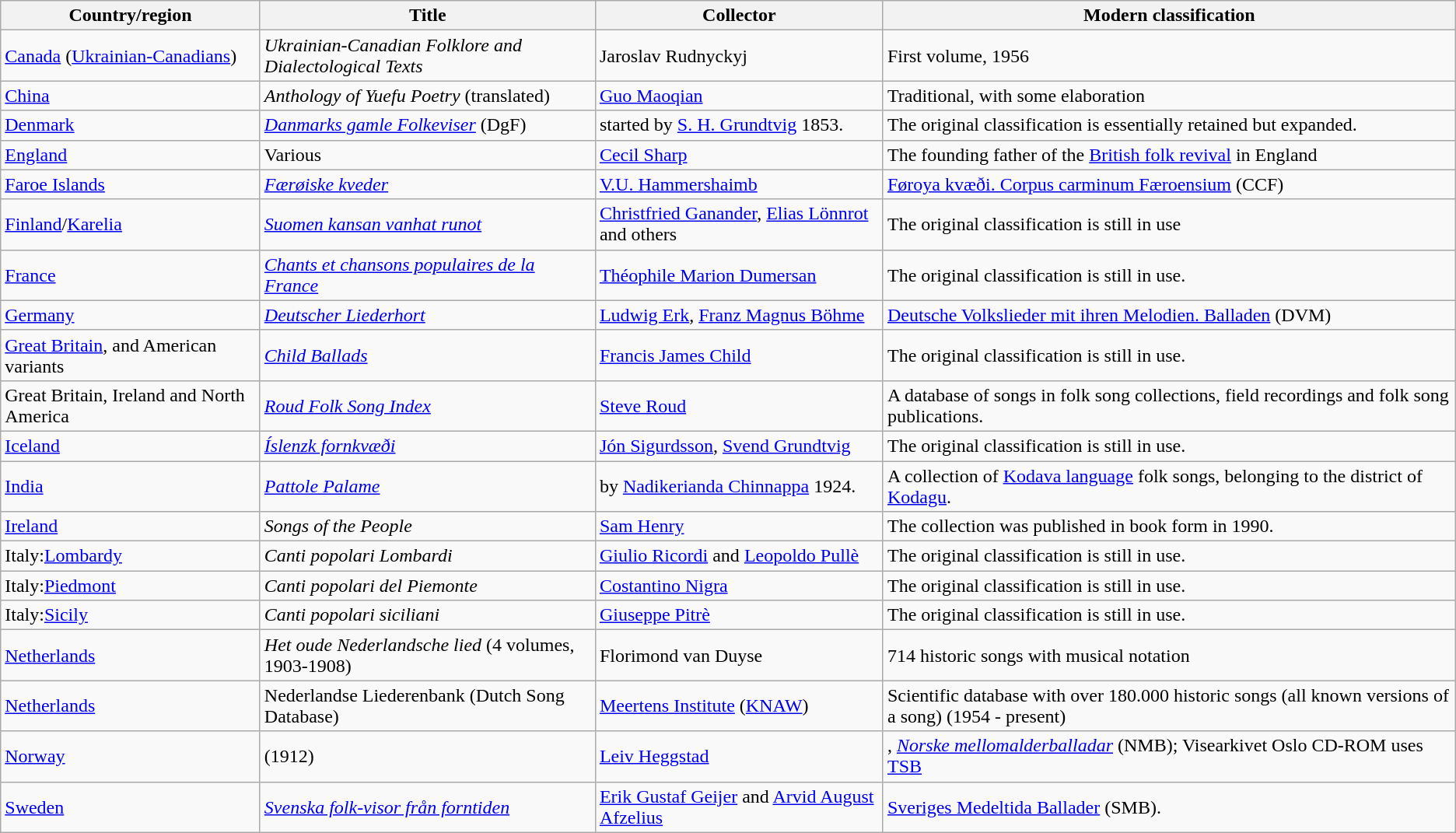<table class=wikitable>
<tr>
<th>Country/region</th>
<th>Title</th>
<th>Collector</th>
<th>Modern classification</th>
</tr>
<tr>
<td><a href='#'>Canada</a> (<a href='#'>Ukrainian-Canadians</a>)</td>
<td><em>Ukrainian-Canadian Folklore and Dialectological Texts</em></td>
<td>Jaroslav Rudnyckyj</td>
<td>First volume, 1956</td>
</tr>
<tr>
<td><a href='#'>China</a></td>
<td><em>Anthology of Yuefu Poetry</em> (translated)</td>
<td><a href='#'>Guo Maoqian</a></td>
<td>Traditional, with some elaboration</td>
</tr>
<tr>
<td><a href='#'>Denmark</a></td>
<td><em><a href='#'>Danmarks gamle Folkeviser</a></em> (DgF)</td>
<td>started by <a href='#'>S. H. Grundtvig</a> 1853.</td>
<td>The original classification is essentially retained but expanded.</td>
</tr>
<tr>
<td><a href='#'>England</a></td>
<td>Various</td>
<td><a href='#'>Cecil Sharp</a></td>
<td>The founding father of the <a href='#'>British folk revival</a> in England</td>
</tr>
<tr>
<td><a href='#'>Faroe Islands</a></td>
<td><em><a href='#'>Færøiske kveder</a></em></td>
<td><a href='#'>V.U. Hammershaimb</a></td>
<td><a href='#'>Føroya kvæði. Corpus carminum Færoensium</a> (CCF)</td>
</tr>
<tr>
<td><a href='#'>Finland</a>/<a href='#'>Karelia</a></td>
<td><em><a href='#'>Suomen kansan vanhat runot</a></em></td>
<td><a href='#'>Christfried Ganander</a>, <a href='#'>Elias Lönnrot</a> and others</td>
<td>The original classification is still in use</td>
</tr>
<tr>
<td><a href='#'>France</a></td>
<td><em><a href='#'>Chants et chansons populaires de la France</a></em></td>
<td><a href='#'>Théophile Marion Dumersan</a></td>
<td>The original classification is still in use.</td>
</tr>
<tr>
<td><a href='#'>Germany</a></td>
<td><em><a href='#'>Deutscher Liederhort</a></em></td>
<td><a href='#'>Ludwig Erk</a>, <a href='#'>Franz Magnus Böhme</a></td>
<td><a href='#'>Deutsche Volkslieder mit ihren Melodien. Balladen</a> (DVM)</td>
</tr>
<tr>
<td><a href='#'>Great Britain</a>, and American variants</td>
<td><em><a href='#'>Child Ballads</a></em></td>
<td><a href='#'>Francis James Child</a></td>
<td>The original classification is still in use.</td>
</tr>
<tr>
<td>Great Britain, Ireland and North America</td>
<td><em><a href='#'>Roud Folk Song Index</a></em></td>
<td><a href='#'>Steve Roud</a></td>
<td>A database of songs in folk song collections, field recordings and folk song publications.</td>
</tr>
<tr>
<td><a href='#'>Iceland</a></td>
<td><em><a href='#'>Íslenzk fornkvæði</a></em></td>
<td><a href='#'>Jón Sigurdsson</a>, <a href='#'>Svend Grundtvig</a></td>
<td>The original classification is still in use.</td>
</tr>
<tr>
<td><a href='#'>India</a></td>
<td><em><a href='#'>Pattole Palame</a></em></td>
<td>by <a href='#'>Nadikerianda Chinnappa</a> 1924.</td>
<td>A collection of <a href='#'>Kodava language</a> folk songs, belonging to the district of <a href='#'>Kodagu</a>.</td>
</tr>
<tr>
<td><a href='#'>Ireland</a></td>
<td><em>Songs of the People</em></td>
<td><a href='#'>Sam Henry</a></td>
<td>The collection was published in book form in 1990.</td>
</tr>
<tr>
<td>Italy:<a href='#'>Lombardy</a></td>
<td><em>Canti popolari Lombardi</em></td>
<td><a href='#'>Giulio Ricordi</a> and <a href='#'>Leopoldo Pullè</a></td>
<td>The original classification is still in use.</td>
</tr>
<tr>
<td>Italy:<a href='#'>Piedmont</a></td>
<td><em>Canti popolari del Piemonte</em></td>
<td><a href='#'>Costantino Nigra</a></td>
<td>The original classification is still in use.</td>
</tr>
<tr>
<td>Italy:<a href='#'>Sicily</a></td>
<td><em>Canti popolari siciliani</em></td>
<td><a href='#'>Giuseppe Pitrè</a></td>
<td>The original classification is still in use.</td>
</tr>
<tr>
<td><a href='#'>Netherlands</a></td>
<td><em>Het oude Nederlandsche lied</em> (4 volumes, 1903-1908)</td>
<td>Florimond van Duyse</td>
<td>714 historic songs with musical notation</td>
</tr>
<tr>
<td><a href='#'>Netherlands</a></td>
<td>Nederlandse Liederenbank (Dutch Song Database)</td>
<td><a href='#'>Meertens Institute</a> (<a href='#'>KNAW</a>)</td>
<td>Scientific database with over 180.000 historic songs (all known versions of a song) (1954 - present)</td>
</tr>
<tr>
<td><a href='#'>Norway</a></td>
<td><em></em> (1912)</td>
<td><a href='#'>Leiv Heggstad</a></td>
<td>, <em><a href='#'>Norske mellomalderballadar</a></em> (NMB); Visearkivet Oslo CD-ROM uses <a href='#'>TSB</a></td>
</tr>
<tr>
<td><a href='#'>Sweden</a></td>
<td><em><a href='#'>Svenska folk-visor från forntiden</a></em></td>
<td><a href='#'>Erik Gustaf Geijer</a> and <a href='#'>Arvid August Afzelius</a></td>
<td><a href='#'>Sveriges Medeltida Ballader</a> (SMB).</td>
</tr>
</table>
